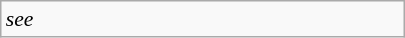<table class="wikitable floatright" style="font-size: 0.9em; width: 270px;">
<tr>
<td><em>see </em></td>
</tr>
</table>
